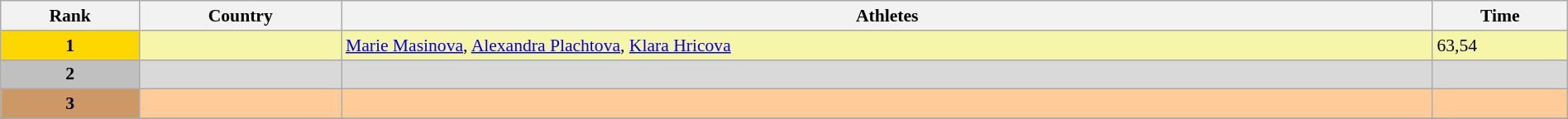<table class="wikitable" width=100% style="font-size:90%; text-align:left;">
<tr>
<th>Rank</th>
<th>Country</th>
<th>Athletes</th>
<th>Time</th>
</tr>
<tr align="center" valign="top" bgcolor="#F7F6A8">
<th style="background:#ffd700;">1</th>
<td align="left"></td>
<td align="left"><a href='#'>Marie Masinova</a>, <a href='#'>Alexandra Plachtova</a>, <a href='#'>Klara Hricova</a></td>
<td align="left">63,54</td>
</tr>
<tr align="center" valign="top" bgcolor="#D9D9D9">
<th style="background:#c0c0c0;">2</th>
<td align="left"></td>
<td align="left"></td>
<td align="left"></td>
</tr>
<tr align="center" valign="top" bgcolor="#FFCC99">
<th style="background:#cc9966;">3</th>
<td align="left"></td>
<td align="left"></td>
<td align="left"></td>
</tr>
<tr align="center" valign="top" bgcolor="#FFFFFF">
</tr>
</table>
